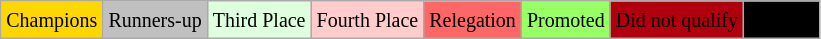<table class="wikitable">
<tr>
<td bgcolor=gold><small>Champions</small></td>
<td bgcolor=silver><small>Runners-up</small></td>
<td bgcolor="#DDFFDD"><small>Third Place</small></td>
<td bgcolor="#FFCCCC"><small>Fourth Place</small></td>
<td bgcolor="#FF6666"><small>Relegation</small></td>
<td bgcolor="#99FF66"><small>Promoted</small></td>
<td bgcolor="#Bronze"><small>Did not qualify</small></td>
<td bgcolor="#000000"><small><span>not held</span></small></td>
</tr>
</table>
